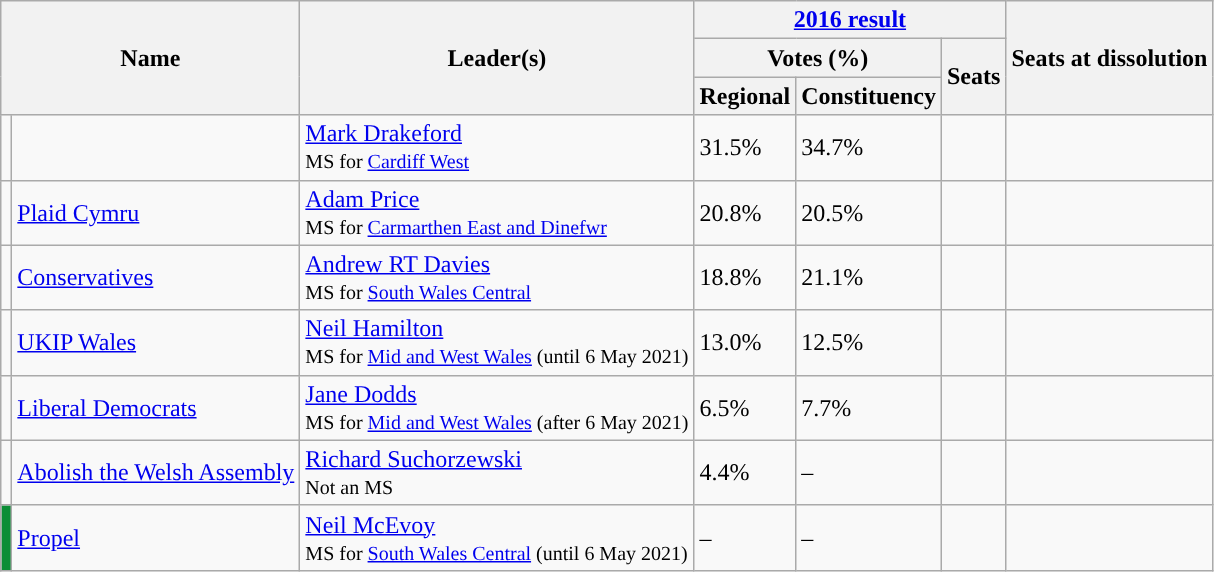<table class="wikitable">
<tr>
<th colspan="2" rowspan="3">Name</th>
<th rowspan="3">Leader(s)</th>
<th colspan="3"><a href='#'>2016 result</a></th>
<th rowspan="3">Seats at dissolution</th>
</tr>
<tr>
<th colspan="2">Votes (%)</th>
<th rowspan="2">Seats</th>
</tr>
<tr>
<th>Regional</th>
<th>Constituency</th>
</tr>
<tr>
<td style="background:"></td>
<td></td>
<td><a href='#'>Mark Drakeford</a> <br><small>MS for <a href='#'>Cardiff West</a></small></td>
<td>31.5%</td>
<td>34.7%</td>
<td></td>
<td></td>
</tr>
<tr>
<td style="background:"></td>
<td><a href='#'>Plaid Cymru</a></td>
<td><a href='#'>Adam Price</a> <br><small>MS for <a href='#'>Carmarthen East and Dinefwr</a></small></td>
<td>20.8%</td>
<td>20.5%</td>
<td></td>
<td></td>
</tr>
<tr>
<td style="background:"></td>
<td><a href='#'>Conservatives</a></td>
<td><a href='#'>Andrew RT Davies</a> <br><small>MS for <a href='#'>South Wales Central</a></small></td>
<td>18.8%</td>
<td>21.1%</td>
<td></td>
<td></td>
</tr>
<tr>
<td style="background:"></td>
<td><a href='#'>UKIP Wales</a></td>
<td><a href='#'>Neil Hamilton</a><br><small>MS for <a href='#'>Mid and West Wales</a> (until 6 May 2021)</small></td>
<td>13.0%</td>
<td>12.5%</td>
<td></td>
<td></td>
</tr>
<tr>
<td style="background:"></td>
<td><a href='#'>Liberal Democrats</a></td>
<td><a href='#'>Jane Dodds</a> <br><small>MS for <a href='#'>Mid and West Wales</a> (after 6 May 2021)</small></td>
<td>6.5%</td>
<td>7.7%</td>
<td></td>
<td></td>
</tr>
<tr>
<td style="background:"></td>
<td><a href='#'>Abolish the Welsh Assembly</a></td>
<td><a href='#'>Richard Suchorzewski</a><br><small>Not an MS</small></td>
<td>4.4%</td>
<td>–</td>
<td></td>
<td></td>
</tr>
<tr>
<td style="background:#0b8e36;"></td>
<td><a href='#'>Propel</a></td>
<td><a href='#'>Neil McEvoy</a> <br><small>MS for <a href='#'>South Wales Central</a> (until 6 May 2021) </small></td>
<td>–</td>
<td>–</td>
<td></td>
<td></td>
</tr>
</table>
